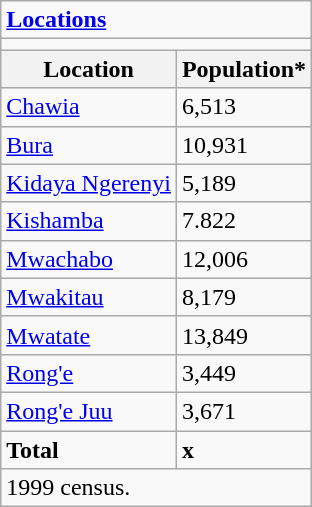<table class="wikitable">
<tr>
<td colspan="2"><strong><a href='#'>Locations</a></strong></td>
</tr>
<tr>
<td colspan="2"></td>
</tr>
<tr>
<th>Location</th>
<th>Population*</th>
</tr>
<tr>
<td><a href='#'>Chawia</a></td>
<td>6,513</td>
</tr>
<tr>
<td><a href='#'>Bura</a></td>
<td>10,931</td>
</tr>
<tr>
<td><a href='#'>Kidaya Ngerenyi</a></td>
<td>5,189</td>
</tr>
<tr>
<td><a href='#'>Kishamba</a></td>
<td>7.822</td>
</tr>
<tr>
<td><a href='#'>Mwachabo</a></td>
<td>12,006</td>
</tr>
<tr>
<td><a href='#'>Mwakitau</a></td>
<td>8,179</td>
</tr>
<tr>
<td><a href='#'>Mwatate</a></td>
<td>13,849</td>
</tr>
<tr>
<td><a href='#'>Rong'e</a></td>
<td>3,449</td>
</tr>
<tr>
<td><a href='#'>Rong'e Juu</a></td>
<td>3,671</td>
</tr>
<tr>
<td><strong>Total</strong></td>
<td><strong>x</strong></td>
</tr>
<tr>
<td colspan="2">1999 census.</td>
</tr>
</table>
